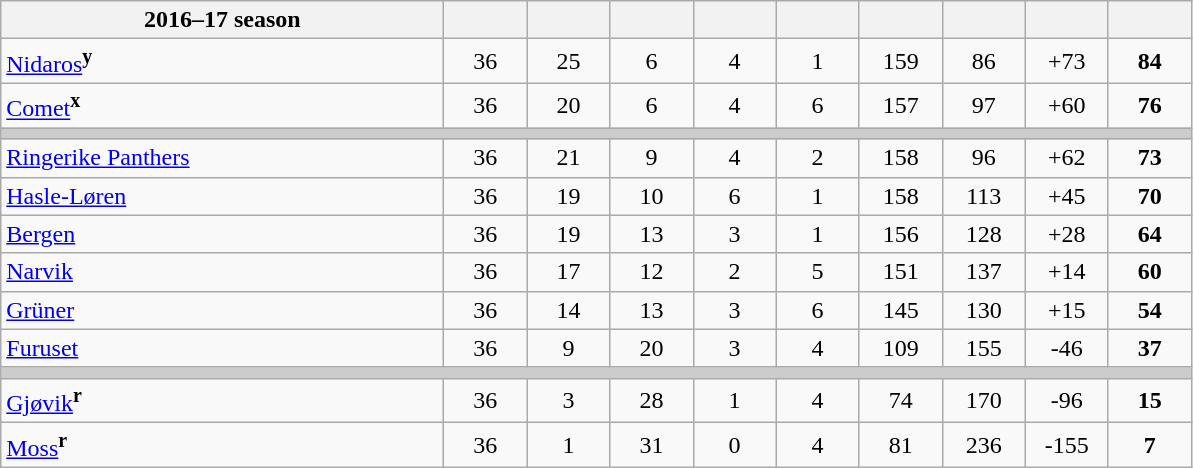<table class="wikitable">
<tr>
<th style="width:18em;">2016–17 season</th>
<th style="width:3em;"></th>
<th style="width:3em;"></th>
<th style="width:3em;"></th>
<th style="width:3em;"></th>
<th style="width:3em;"></th>
<th style="width:3em;"></th>
<th style="width:3em;"></th>
<th style="width:3em;"></th>
<th style="width:3em;"></th>
</tr>
<tr align=center>
<td align=left><a href='#'>Nidaros</a><sup><strong>y</strong></sup></td>
<td>36</td>
<td>25</td>
<td>6</td>
<td>4</td>
<td>1</td>
<td>159</td>
<td>86</td>
<td>+73</td>
<td><strong>84</strong></td>
</tr>
<tr align=center>
<td align=left><a href='#'>Comet</a><sup><strong>x</strong></sup></td>
<td>36</td>
<td>20</td>
<td>6</td>
<td>4</td>
<td>6</td>
<td>157</td>
<td>97</td>
<td>+60</td>
<td><strong>76</strong></td>
</tr>
<tr bgcolor="#cccccc" class="unsortable">
<td colspan=10></td>
</tr>
<tr align=center>
<td align=left><a href='#'>Ringerike Panthers</a></td>
<td>36</td>
<td>21</td>
<td>9</td>
<td>4</td>
<td>2</td>
<td>158</td>
<td>96</td>
<td>+62</td>
<td><strong>73</strong></td>
</tr>
<tr align=center>
<td align=left><a href='#'>Hasle-Løren</a></td>
<td>36</td>
<td>19</td>
<td>10</td>
<td>6</td>
<td>1</td>
<td>158</td>
<td>113</td>
<td>+45</td>
<td><strong>70</strong></td>
</tr>
<tr align=center>
<td align=left><a href='#'>Bergen</a></td>
<td>36</td>
<td>19</td>
<td>13</td>
<td>3</td>
<td>1</td>
<td>156</td>
<td>128</td>
<td>+28</td>
<td><strong>64</strong></td>
</tr>
<tr align=center>
<td align=left><a href='#'>Narvik</a></td>
<td>36</td>
<td>17</td>
<td>12</td>
<td>2</td>
<td>5</td>
<td>151</td>
<td>137</td>
<td>+14</td>
<td><strong>60</strong></td>
</tr>
<tr align=center>
<td align=left><a href='#'>Grüner</a></td>
<td>36</td>
<td>14</td>
<td>13</td>
<td>3</td>
<td>6</td>
<td>145</td>
<td>130</td>
<td>+15</td>
<td><strong>54</strong></td>
</tr>
<tr align=center>
<td align=left><a href='#'>Furuset</a></td>
<td>36</td>
<td>9</td>
<td>20</td>
<td>3</td>
<td>4</td>
<td>109</td>
<td>155</td>
<td>-46</td>
<td><strong>37</strong></td>
</tr>
<tr bgcolor="#cccccc" class="unsortable">
<td colspan=10></td>
</tr>
<tr align=center>
<td align=left><a href='#'>Gjøvik</a><sup><strong>r</strong></sup></td>
<td>36</td>
<td>3</td>
<td>28</td>
<td>1</td>
<td>4</td>
<td>74</td>
<td>170</td>
<td>-96</td>
<td><strong>15</strong></td>
</tr>
<tr align=center>
<td align=left><a href='#'>Moss</a><sup><strong>r</strong></sup></td>
<td>36</td>
<td>1</td>
<td>31</td>
<td>0</td>
<td>4</td>
<td>81</td>
<td>236</td>
<td>-155</td>
<td><strong>7</strong></td>
</tr>
</table>
